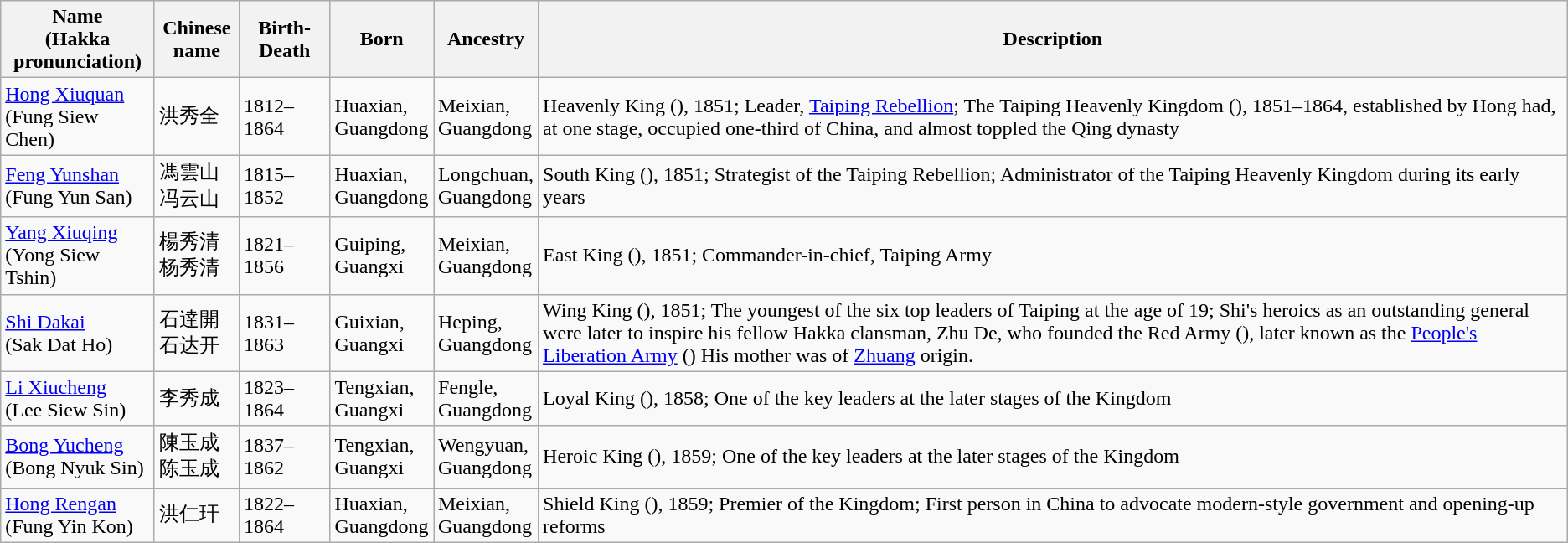<table class="wikitable">
<tr>
<th width="115">Name<br>(Hakka pronunciation)</th>
<th width="60">Chinese name</th>
<th width="65">Birth-Death</th>
<th width="75">Born</th>
<th width="75">Ancestry</th>
<th>Description</th>
</tr>
<tr>
<td><a href='#'>Hong Xiuquan</a><br>(Fung Siew Chen)</td>
<td>洪秀全</td>
<td>1812–1864</td>
<td>Huaxian, Guangdong</td>
<td>Meixian, Guangdong</td>
<td>Heavenly King (), 1851; Leader, <a href='#'>Taiping Rebellion</a>; The Taiping Heavenly Kingdom (), 1851–1864, established by Hong had, at one stage, occupied one-third of China, and almost toppled the Qing dynasty</td>
</tr>
<tr>
<td><a href='#'>Feng Yunshan</a><br>(Fung Yun San)</td>
<td>馮雲山<br>冯云山</td>
<td>1815–1852</td>
<td>Huaxian, Guangdong</td>
<td>Longchuan, Guangdong</td>
<td>South King (), 1851; Strategist of the Taiping Rebellion; Administrator of the Taiping Heavenly Kingdom during its early years</td>
</tr>
<tr>
<td><a href='#'>Yang Xiuqing</a><br>(Yong Siew Tshin)</td>
<td>楊秀清<br>杨秀清</td>
<td>1821–1856</td>
<td>Guiping, Guangxi</td>
<td>Meixian, Guangdong</td>
<td>East King (), 1851; Commander-in-chief, Taiping Army</td>
</tr>
<tr>
<td><a href='#'>Shi Dakai</a><br>(Sak Dat Ho)</td>
<td>石達開<br>石达开</td>
<td>1831–1863</td>
<td>Guixian, Guangxi</td>
<td>Heping, Guangdong</td>
<td>Wing King (), 1851; The youngest of the six top leaders of Taiping at the age of 19; Shi's heroics as an outstanding general were later to inspire his fellow Hakka clansman, Zhu De, who founded the Red Army (), later known as the <a href='#'>People's Liberation Army</a> ()  His mother was of <a href='#'>Zhuang</a> origin.</td>
</tr>
<tr>
<td><a href='#'>Li Xiucheng</a><br>(Lee Siew Sin)</td>
<td>李秀成</td>
<td>1823–1864</td>
<td>Tengxian, Guangxi</td>
<td>Fengle, Guangdong</td>
<td>Loyal King (), 1858; One of the key leaders at the later stages of the Kingdom</td>
</tr>
<tr>
<td><a href='#'>Bong Yucheng</a><br>(Bong Nyuk Sin)</td>
<td>陳玉成<br>陈玉成</td>
<td>1837–1862</td>
<td>Tengxian, Guangxi</td>
<td>Wengyuan, Guangdong</td>
<td>Heroic King (), 1859; One of the key leaders at the later stages of the Kingdom</td>
</tr>
<tr>
<td><a href='#'>Hong Rengan</a><br>(Fung Yin Kon)</td>
<td>洪仁玕</td>
<td>1822–1864</td>
<td>Huaxian, Guangdong</td>
<td>Meixian, Guangdong</td>
<td>Shield King (), 1859; Premier of the Kingdom; First person in China to advocate modern-style government and opening-up reforms</td>
</tr>
</table>
